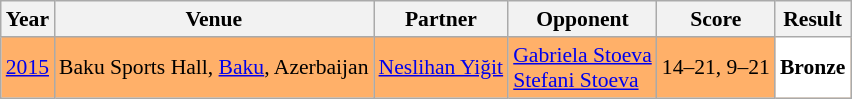<table class="sortable wikitable" style="font-size:90%">
<tr>
<th>Year</th>
<th>Venue</th>
<th>Partner</th>
<th>Opponent</th>
<th>Score</th>
<th>Result</th>
</tr>
<tr style="background:#FFB069">
<td align="center"><a href='#'>2015</a></td>
<td align="left">Baku Sports Hall, <a href='#'>Baku</a>, Azerbaijan</td>
<td align="left"> <a href='#'>Neslihan Yiğit</a></td>
<td align="left"> <a href='#'>Gabriela Stoeva</a><br> <a href='#'>Stefani Stoeva</a></td>
<td align="left">14–21, 9–21</td>
<td style="text-align:left; background:white"> <strong>Bronze</strong></td>
</tr>
</table>
